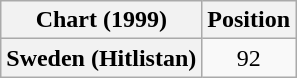<table class="wikitable plainrowheaders" style="text-align:center">
<tr>
<th>Chart (1999)</th>
<th>Position</th>
</tr>
<tr>
<th scope="row">Sweden (Hitlistan)</th>
<td>92</td>
</tr>
</table>
